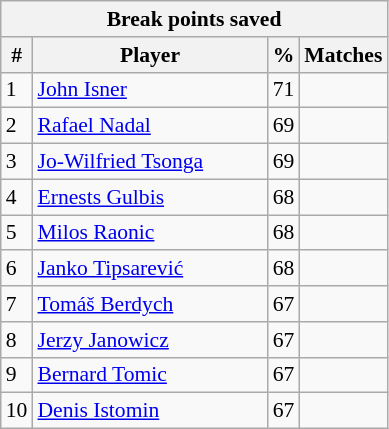<table class="wikitable sortable" style=font-size:90%>
<tr>
<th colspan=4>Break points saved</th>
</tr>
<tr>
<th>#</th>
<th width=150>Player</th>
<th>%</th>
<th>Matches</th>
</tr>
<tr bgcolor=>
<td>1</td>
<td> <a href='#'>John Isner</a></td>
<td>71</td>
<td></td>
</tr>
<tr>
<td>2</td>
<td> <a href='#'>Rafael Nadal</a></td>
<td>69</td>
<td></td>
</tr>
<tr bgcolor=>
<td>3</td>
<td> <a href='#'>Jo-Wilfried Tsonga</a></td>
<td>69</td>
<td></td>
</tr>
<tr>
<td>4</td>
<td> <a href='#'>Ernests Gulbis</a></td>
<td>68</td>
<td></td>
</tr>
<tr bgcolor=>
<td>5</td>
<td> <a href='#'>Milos Raonic</a></td>
<td>68</td>
<td></td>
</tr>
<tr>
<td>6</td>
<td> <a href='#'>Janko Tipsarević</a></td>
<td>68</td>
<td></td>
</tr>
<tr bgcolor=>
<td>7</td>
<td> <a href='#'>Tomáš Berdych</a></td>
<td>67</td>
<td></td>
</tr>
<tr>
<td>8</td>
<td> <a href='#'>Jerzy Janowicz</a></td>
<td>67</td>
<td></td>
</tr>
<tr bgcolor=>
<td>9</td>
<td> <a href='#'>Bernard Tomic</a></td>
<td>67</td>
<td></td>
</tr>
<tr>
<td>10</td>
<td> <a href='#'>Denis Istomin</a></td>
<td>67</td>
<td></td>
</tr>
</table>
